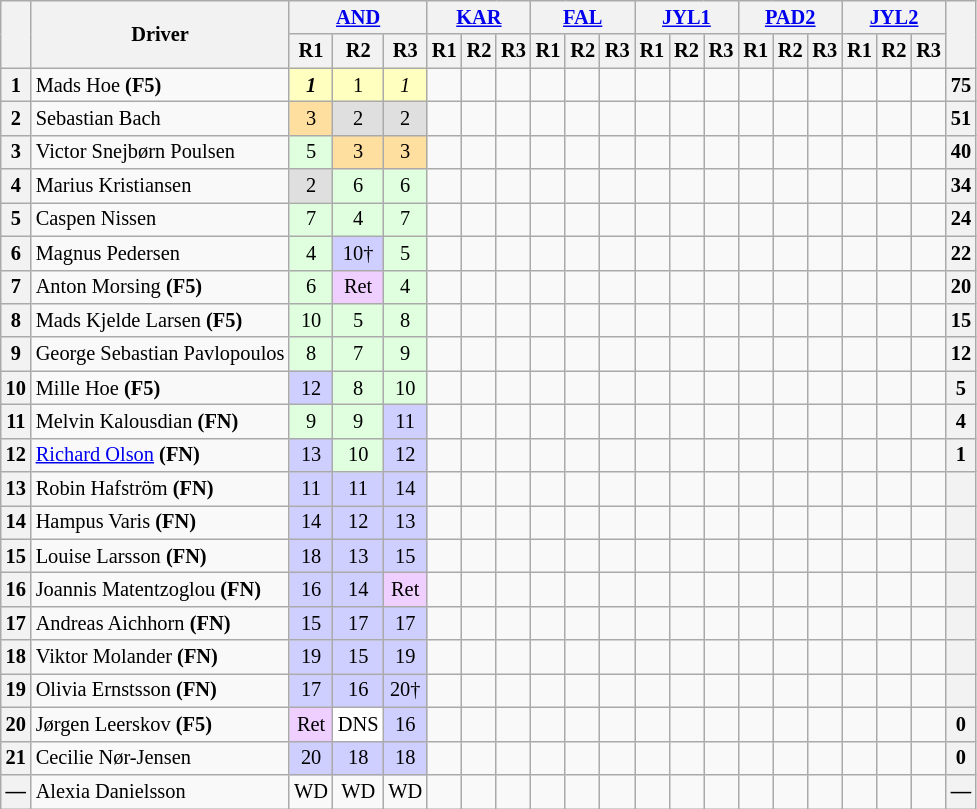<table class="wikitable" style="font-size: 85%; text-align:center">
<tr>
<th rowspan="2"></th>
<th rowspan="2">Driver</th>
<th colspan="3"><a href='#'>AND</a><br></th>
<th colspan="3"><a href='#'>KAR</a><br></th>
<th colspan="3"><a href='#'>FAL</a><br></th>
<th colspan="3"><a href='#'>JYL1</a><br></th>
<th colspan="3"><a href='#'>PAD2</a><br></th>
<th colspan="3"><a href='#'>JYL2</a><br></th>
<th rowspan="2"></th>
</tr>
<tr>
<th>R1</th>
<th>R2</th>
<th>R3</th>
<th>R1</th>
<th>R2</th>
<th>R3</th>
<th>R1</th>
<th>R2</th>
<th>R3</th>
<th>R1</th>
<th>R2</th>
<th>R3</th>
<th>R1</th>
<th>R2</th>
<th>R3</th>
<th>R1</th>
<th>R2</th>
<th>R3</th>
</tr>
<tr>
<th>1</th>
<td style="text-align:left"> Mads Hoe <strong>(F5)</strong></td>
<td style="background:#ffffbf;"><strong><em>1</em></strong></td>
<td style="background:#ffffbf;">1</td>
<td style="background:#ffffbf;"><em>1</em></td>
<td></td>
<td></td>
<td></td>
<td></td>
<td></td>
<td></td>
<td></td>
<td></td>
<td></td>
<td></td>
<td></td>
<td></td>
<td></td>
<td></td>
<td></td>
<th>75</th>
</tr>
<tr>
<th>2</th>
<td style="text-align:left"> Sebastian Bach</td>
<td style="background:#ffdf9f;">3</td>
<td style="background:#dfdfdf;">2</td>
<td style="background:#dfdfdf;">2</td>
<td></td>
<td></td>
<td></td>
<td></td>
<td></td>
<td></td>
<td></td>
<td></td>
<td></td>
<td></td>
<td></td>
<td></td>
<td></td>
<td></td>
<td></td>
<th>51</th>
</tr>
<tr>
<th>3</th>
<td style="text-align:left"> Victor Snejbørn Poulsen</td>
<td style="background:#dfffdf;">5</td>
<td style="background:#ffdf9f;">3</td>
<td style="background:#ffdf9f;">3</td>
<td></td>
<td></td>
<td></td>
<td></td>
<td></td>
<td></td>
<td></td>
<td></td>
<td></td>
<td></td>
<td></td>
<td></td>
<td></td>
<td></td>
<td></td>
<th>40</th>
</tr>
<tr>
<th>4</th>
<td style="text-align:left"> Marius Kristiansen</td>
<td style="background:#dfdfdf;">2</td>
<td style="background:#dfffdf;">6</td>
<td style="background:#dfffdf;">6</td>
<td></td>
<td></td>
<td></td>
<td></td>
<td></td>
<td></td>
<td></td>
<td></td>
<td></td>
<td></td>
<td></td>
<td></td>
<td></td>
<td></td>
<td></td>
<th>34</th>
</tr>
<tr>
<th>5</th>
<td style="text-align:left"> Caspen Nissen</td>
<td style="background:#dfffdf;">7</td>
<td style="background:#dfffdf;">4</td>
<td style="background:#dfffdf;">7</td>
<td></td>
<td></td>
<td></td>
<td></td>
<td></td>
<td></td>
<td></td>
<td></td>
<td></td>
<td></td>
<td></td>
<td></td>
<td></td>
<td></td>
<td></td>
<th>24</th>
</tr>
<tr>
<th>6</th>
<td style="text-align:left"> Magnus Pedersen</td>
<td style="background:#dfffdf;">4</td>
<td style="background:#cfcfff;">10†</td>
<td style="background:#dfffdf;">5</td>
<td></td>
<td></td>
<td></td>
<td></td>
<td></td>
<td></td>
<td></td>
<td></td>
<td></td>
<td></td>
<td></td>
<td></td>
<td></td>
<td></td>
<td></td>
<th>22</th>
</tr>
<tr>
<th>7</th>
<td style="text-align:left"> Anton Morsing <strong>(F5)</strong></td>
<td style="background:#dfffdf;">6</td>
<td style="background:#efcfff;">Ret</td>
<td style="background:#dfffdf;">4</td>
<td></td>
<td></td>
<td></td>
<td></td>
<td></td>
<td></td>
<td></td>
<td></td>
<td></td>
<td></td>
<td></td>
<td></td>
<td></td>
<td></td>
<td></td>
<th>20</th>
</tr>
<tr>
<th>8</th>
<td style="text-align:left"> Mads Kjelde Larsen <strong>(F5)</strong></td>
<td style="background:#dfffdf;">10</td>
<td style="background:#dfffdf;">5</td>
<td style="background:#dfffdf;">8</td>
<td></td>
<td></td>
<td></td>
<td></td>
<td></td>
<td></td>
<td></td>
<td></td>
<td></td>
<td></td>
<td></td>
<td></td>
<td></td>
<td></td>
<td></td>
<th>15</th>
</tr>
<tr>
<th>9</th>
<td style="text-align:left"> George Sebastian Pavlopoulos</td>
<td style="background:#dfffdf;">8</td>
<td style="background:#dfffdf;">7</td>
<td style="background:#dfffdf;">9</td>
<td></td>
<td></td>
<td></td>
<td></td>
<td></td>
<td></td>
<td></td>
<td></td>
<td></td>
<td></td>
<td></td>
<td></td>
<td></td>
<td></td>
<td></td>
<th>12</th>
</tr>
<tr>
<th>10</th>
<td style="text-align:left"> Mille Hoe <strong>(F5)</strong></td>
<td style="background:#cfcfff;">12</td>
<td style="background:#dfffdf;">8</td>
<td style="background:#dfffdf;">10</td>
<td></td>
<td></td>
<td></td>
<td></td>
<td></td>
<td></td>
<td></td>
<td></td>
<td></td>
<td></td>
<td></td>
<td></td>
<td></td>
<td></td>
<td></td>
<th>5</th>
</tr>
<tr>
<th>11</th>
<td style="text-align: left;"> Melvin Kalousdian <strong>(FN)</strong></td>
<td style="background:#dfffdf;">9</td>
<td style="background:#dfffdf;">9</td>
<td style="background:#cfcfff;">11</td>
<td></td>
<td></td>
<td></td>
<td></td>
<td></td>
<td></td>
<td></td>
<td></td>
<td></td>
<td></td>
<td></td>
<td></td>
<td></td>
<td></td>
<td></td>
<th>4</th>
</tr>
<tr>
<th>12</th>
<td align="left" style="text-align: left;"> <a href='#'>Richard Olson</a> <strong>(FN)</strong></td>
<td style="background:#cfcfff;">13</td>
<td style="background:#dfffdf;">10</td>
<td style="background:#cfcfff;">12</td>
<td></td>
<td></td>
<td></td>
<td></td>
<td></td>
<td></td>
<td></td>
<td></td>
<td></td>
<td></td>
<td></td>
<td></td>
<td></td>
<td></td>
<td></td>
<th>1</th>
</tr>
<tr>
<th>13</th>
<td align="left" style="text-align: left;"> Robin Hafström <strong>(FN)</strong></td>
<td style="background:#cfcfff;">11</td>
<td style="background:#cfcfff;">11</td>
<td style="background:#cfcfff;">14</td>
<td></td>
<td></td>
<td></td>
<td></td>
<td></td>
<td></td>
<td></td>
<td></td>
<td></td>
<td></td>
<td></td>
<td></td>
<td></td>
<td></td>
<td></td>
<th></th>
</tr>
<tr>
<th>14</th>
<td align="left" style="text-align: left;"> Hampus Varis <strong>(FN)</strong></td>
<td style="background:#cfcfff;">14</td>
<td style="background:#cfcfff;">12</td>
<td style="background:#cfcfff;">13</td>
<td></td>
<td></td>
<td></td>
<td></td>
<td></td>
<td></td>
<td></td>
<td></td>
<td></td>
<td></td>
<td></td>
<td></td>
<td></td>
<td></td>
<td></td>
<th></th>
</tr>
<tr>
<th>15</th>
<td align="left" style="text-align: left;"> Louise Larsson <strong>(FN)</strong></td>
<td style="background:#cfcfff;">18</td>
<td style="background:#cfcfff;">13</td>
<td style="background:#cfcfff;">15</td>
<td></td>
<td></td>
<td></td>
<td></td>
<td></td>
<td></td>
<td></td>
<td></td>
<td></td>
<td></td>
<td></td>
<td></td>
<td></td>
<td></td>
<td></td>
<th></th>
</tr>
<tr>
<th>16</th>
<td align="left" style="text-align: left;"> Joannis Matentzoglou <strong>(FN)</strong></td>
<td style="background:#cfcfff;">16</td>
<td style="background:#cfcfff;">14</td>
<td style="background:#efcfff;">Ret</td>
<td></td>
<td></td>
<td></td>
<td></td>
<td></td>
<td></td>
<td></td>
<td></td>
<td></td>
<td></td>
<td></td>
<td></td>
<td></td>
<td></td>
<td></td>
<th></th>
</tr>
<tr>
<th>17</th>
<td align="left" style="text-align: left;"> Andreas Aichhorn <strong>(FN)</strong></td>
<td style="background:#cfcfff;">15</td>
<td style="background:#cfcfff;">17</td>
<td style="background:#cfcfff;">17</td>
<td></td>
<td></td>
<td></td>
<td></td>
<td></td>
<td></td>
<td></td>
<td></td>
<td></td>
<td></td>
<td></td>
<td></td>
<td></td>
<td></td>
<td></td>
<th></th>
</tr>
<tr>
<th>18</th>
<td align="left" style="text-align: left;"> Viktor Molander <strong>(FN)</strong></td>
<td style="background:#cfcfff;">19</td>
<td style="background:#cfcfff;">15</td>
<td style="background:#cfcfff;">19</td>
<td></td>
<td></td>
<td></td>
<td></td>
<td></td>
<td></td>
<td></td>
<td></td>
<td></td>
<td></td>
<td></td>
<td></td>
<td></td>
<td></td>
<td></td>
<th></th>
</tr>
<tr>
<th>19</th>
<td align="left" style="text-align: left;"> Olivia Ernstsson <strong>(FN)</strong></td>
<td style="background:#cfcfff;">17</td>
<td style="background:#cfcfff;">16</td>
<td style="background:#cfcfff;">20†</td>
<td></td>
<td></td>
<td></td>
<td></td>
<td></td>
<td></td>
<td></td>
<td></td>
<td></td>
<td></td>
<td></td>
<td></td>
<td></td>
<td></td>
<td></td>
<th></th>
</tr>
<tr>
<th>20</th>
<td style="text-align:left"> Jørgen Leerskov <strong>(F5)</strong></td>
<td style="background:#efcfff;">Ret</td>
<td style="background:#ffffff;">DNS</td>
<td style="background:#cfcfff;">16</td>
<td></td>
<td></td>
<td></td>
<td></td>
<td></td>
<td></td>
<td></td>
<td></td>
<td></td>
<td></td>
<td></td>
<td></td>
<td></td>
<td></td>
<td></td>
<th>0</th>
</tr>
<tr>
<th>21</th>
<td style="text-align:left"> Cecilie Nør-Jensen</td>
<td style="background:#cfcfff;">20</td>
<td style="background:#cfcfff;">18</td>
<td style="background:#cfcfff;">18</td>
<td></td>
<td></td>
<td></td>
<td></td>
<td></td>
<td></td>
<td></td>
<td></td>
<td></td>
<td></td>
<td></td>
<td></td>
<td></td>
<td></td>
<td></td>
<th>0</th>
</tr>
<tr>
<th>—</th>
<td style="text-align:left"> Alexia Danielsson</td>
<td>WD</td>
<td>WD</td>
<td>WD</td>
<td></td>
<td></td>
<td></td>
<td></td>
<td></td>
<td></td>
<td></td>
<td></td>
<td></td>
<td></td>
<td></td>
<td></td>
<td></td>
<td></td>
<td></td>
<th>—</th>
</tr>
</table>
